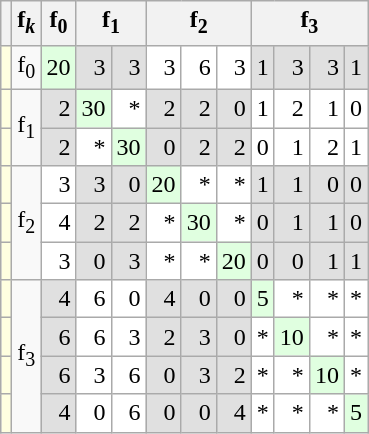<table class=wikitable>
<tr>
<th></th>
<th>f<sub><em>k</em></sub></th>
<th>f<sub>0</sub></th>
<th colspan=2>f<sub>1</sub></th>
<th colspan=3>f<sub>2</sub></th>
<th colspan=4>f<sub>3</sub></th>
</tr>
<tr align=right>
<td align=left bgcolor=#ffffe0></td>
<td rowspan=1>f<sub>0</sub></td>
<td bgcolor=#e0ffe0>20</td>
<td bgcolor=#e0e0e0>3</td>
<td bgcolor=#e0e0e0>3</td>
<td bgcolor=#ffffff>3</td>
<td bgcolor=#ffffff>6</td>
<td bgcolor=#ffffff>3</td>
<td bgcolor=#e0e0e0>1</td>
<td bgcolor=#e0e0e0>3</td>
<td bgcolor=#e0e0e0>3</td>
<td bgcolor=#e0e0e0>1</td>
</tr>
<tr align=right>
<td align=left bgcolor=#ffffe0></td>
<td rowspan=2>f<sub>1</sub></td>
<td bgcolor=#e0e0e0>2</td>
<td bgcolor=#e0ffe0>30</td>
<td bgcolor=#ffffff>*</td>
<td bgcolor=#e0e0e0>2</td>
<td bgcolor=#e0e0e0>2</td>
<td bgcolor=#e0e0e0>0</td>
<td bgcolor=#ffffff>1</td>
<td bgcolor=#ffffff>2</td>
<td bgcolor=#ffffff>1</td>
<td bgcolor=#ffffff>0</td>
</tr>
<tr align=right>
<td align=left bgcolor=#ffffe0></td>
<td bgcolor=#e0e0e0>2</td>
<td bgcolor=#ffffff>*</td>
<td bgcolor=#e0ffe0>30</td>
<td bgcolor=#e0e0e0>0</td>
<td bgcolor=#e0e0e0>2</td>
<td bgcolor=#e0e0e0>2</td>
<td bgcolor=#ffffff>0</td>
<td bgcolor=#ffffff>1</td>
<td bgcolor=#ffffff>2</td>
<td bgcolor=#ffffff>1</td>
</tr>
<tr align=right>
<td align=left bgcolor=#ffffe0></td>
<td rowspan=3>f<sub>2</sub></td>
<td bgcolor=#ffffff>3</td>
<td bgcolor=#e0e0e0>3</td>
<td bgcolor=#e0e0e0>0</td>
<td bgcolor=#e0ffe0>20</td>
<td bgcolor=#ffffff>*</td>
<td bgcolor=#ffffff>*</td>
<td bgcolor=#e0e0e0>1</td>
<td bgcolor=#e0e0e0>1</td>
<td bgcolor=#e0e0e0>0</td>
<td bgcolor=#e0e0e0>0</td>
</tr>
<tr align=right>
<td align=left bgcolor=#ffffe0></td>
<td bgcolor=#ffffff>4</td>
<td bgcolor=#e0e0e0>2</td>
<td bgcolor=#e0e0e0>2</td>
<td bgcolor=#ffffff>*</td>
<td bgcolor=#e0ffe0>30</td>
<td bgcolor=#ffffff>*</td>
<td bgcolor=#e0e0e0>0</td>
<td bgcolor=#e0e0e0>1</td>
<td bgcolor=#e0e0e0>1</td>
<td bgcolor=#e0e0e0>0</td>
</tr>
<tr align=right>
<td align=left bgcolor=#ffffe0></td>
<td bgcolor=#ffffff>3</td>
<td bgcolor=#e0e0e0>0</td>
<td bgcolor=#e0e0e0>3</td>
<td bgcolor=#ffffff>*</td>
<td bgcolor=#ffffff>*</td>
<td bgcolor=#e0ffe0>20</td>
<td bgcolor=#e0e0e0>0</td>
<td bgcolor=#e0e0e0>0</td>
<td bgcolor=#e0e0e0>1</td>
<td bgcolor=#e0e0e0>1</td>
</tr>
<tr align=right>
<td align=left bgcolor=#ffffe0></td>
<td rowspan=4>f<sub>3</sub></td>
<td bgcolor=#e0e0e0>4</td>
<td bgcolor=#ffffff>6</td>
<td bgcolor=#ffffff>0</td>
<td bgcolor=#e0e0e0>4</td>
<td bgcolor=#e0e0e0>0</td>
<td bgcolor=#e0e0e0>0</td>
<td bgcolor=#e0ffe0>5</td>
<td bgcolor=#ffffff>*</td>
<td bgcolor=#ffffff>*</td>
<td bgcolor=#ffffff>*</td>
</tr>
<tr align=right>
<td align=left bgcolor=#ffffe0></td>
<td bgcolor=#e0e0e0>6</td>
<td bgcolor=#ffffff>6</td>
<td bgcolor=#ffffff>3</td>
<td bgcolor=#e0e0e0>2</td>
<td bgcolor=#e0e0e0>3</td>
<td bgcolor=#e0e0e0>0</td>
<td bgcolor=#ffffff>*</td>
<td bgcolor=#e0ffe0>10</td>
<td bgcolor=#ffffff>*</td>
<td bgcolor=#ffffff>*</td>
</tr>
<tr align=right>
<td align=left bgcolor=#ffffe0></td>
<td bgcolor=#e0e0e0>6</td>
<td bgcolor=#ffffff>3</td>
<td bgcolor=#ffffff>6</td>
<td bgcolor=#e0e0e0>0</td>
<td bgcolor=#e0e0e0>3</td>
<td bgcolor=#e0e0e0>2</td>
<td bgcolor=#ffffff>*</td>
<td bgcolor=#ffffff>*</td>
<td bgcolor=#e0ffe0>10</td>
<td bgcolor=#ffffff>*</td>
</tr>
<tr align=right>
<td align=left bgcolor=#ffffe0></td>
<td bgcolor=#e0e0e0>4</td>
<td bgcolor=#ffffff>0</td>
<td bgcolor=#ffffff>6</td>
<td bgcolor=#e0e0e0>0</td>
<td bgcolor=#e0e0e0>0</td>
<td bgcolor=#e0e0e0>4</td>
<td bgcolor=#ffffff>*</td>
<td bgcolor=#ffffff>*</td>
<td bgcolor=#ffffff>*</td>
<td bgcolor=#e0ffe0>5</td>
</tr>
</table>
